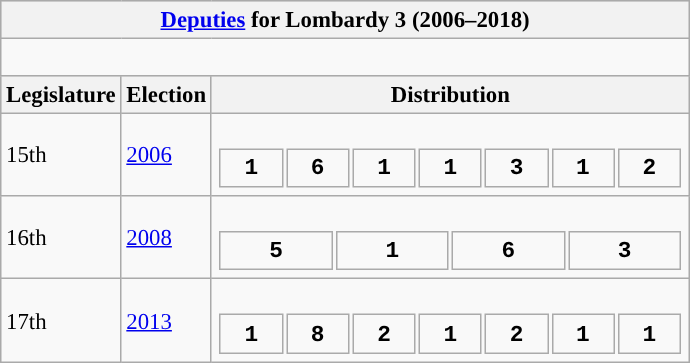<table class="wikitable" style="font-size:95%;">
<tr bgcolor="#CCCCCC">
<th colspan="3"><a href='#'>Deputies</a> for Lombardy 3 (2006–2018)</th>
</tr>
<tr>
<td colspan="3"><br>












</td>
</tr>
<tr bgcolor="#CCCCCC">
<th>Legislature</th>
<th>Election</th>
<th>Distribution</th>
</tr>
<tr>
<td>15th</td>
<td><a href='#'>2006</a></td>
<td><br><table style="width:20.5em; font-size:100%; text-align:center; font-family:Courier New;">
<tr style="font-weight:bold">
<td style="background:">1</td>
<td style="background:">6</td>
<td style="background:">1</td>
<td style="background:">1</td>
<td style="background:">3</td>
<td style="background:">1</td>
<td style="background:">2</td>
</tr>
</table>
</td>
</tr>
<tr>
<td>16th</td>
<td><a href='#'>2008</a></td>
<td><br><table style="width:20.5em; font-size:100%; text-align:center; font-family:Courier New;">
<tr style="font-weight:bold">
<td style="background:">5</td>
<td style="background:">1</td>
<td style="background:">6</td>
<td style="background:">3</td>
</tr>
</table>
</td>
</tr>
<tr>
<td>17th</td>
<td><a href='#'>2013</a></td>
<td><br><table style="width:20.5em; font-size:100%; text-align:center; font-family:Courier New;">
<tr style="font-weight:bold">
<td style="background:">1</td>
<td style="background:">8</td>
<td style="background:">2</td>
<td style="background:">1</td>
<td style="background:">2</td>
<td style="background:">1</td>
<td style="background:">1</td>
</tr>
</table>
</td>
</tr>
</table>
